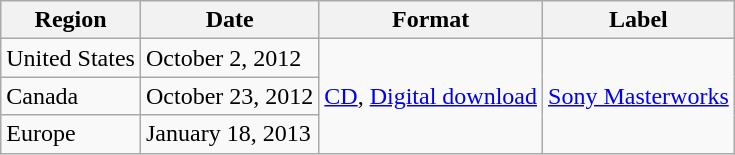<table class="wikitable plainrowheaders">
<tr>
<th>Region</th>
<th>Date</th>
<th>Format</th>
<th>Label</th>
</tr>
<tr>
<td>United States</td>
<td>October 2, 2012</td>
<td rowspan="3"><a href='#'>CD</a>, <a href='#'>Digital download</a></td>
<td rowspan="3"><a href='#'>Sony Masterworks</a></td>
</tr>
<tr>
<td>Canada</td>
<td>October 23, 2012</td>
</tr>
<tr>
<td>Europe</td>
<td>January 18, 2013</td>
</tr>
</table>
